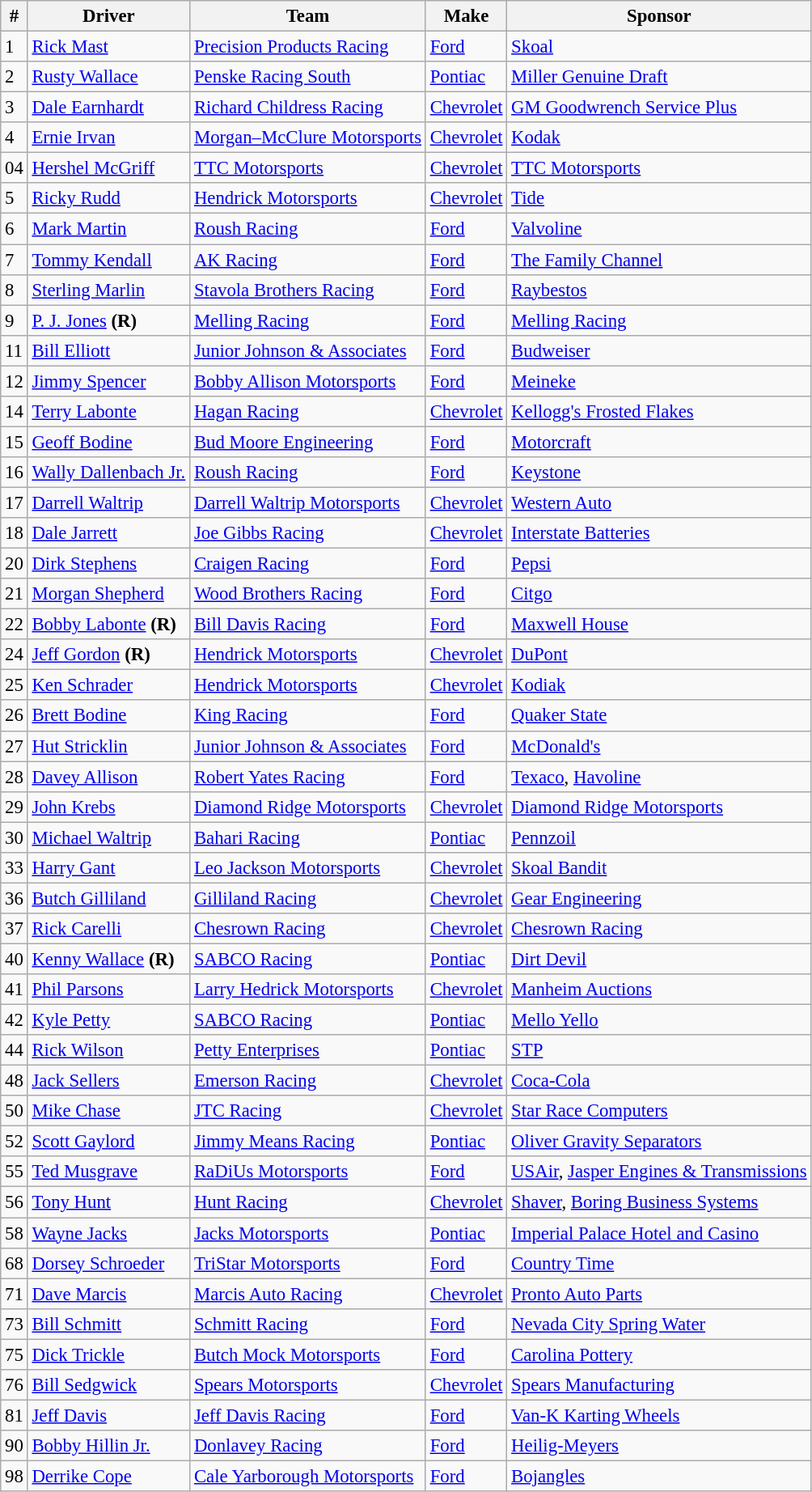<table class="wikitable" style="font-size:95%">
<tr>
<th>#</th>
<th>Driver</th>
<th>Team</th>
<th>Make</th>
<th>Sponsor</th>
</tr>
<tr>
<td>1</td>
<td><a href='#'>Rick Mast</a></td>
<td><a href='#'>Precision Products Racing</a></td>
<td><a href='#'>Ford</a></td>
<td><a href='#'>Skoal</a></td>
</tr>
<tr>
<td>2</td>
<td><a href='#'>Rusty Wallace</a></td>
<td><a href='#'>Penske Racing South</a></td>
<td><a href='#'>Pontiac</a></td>
<td><a href='#'>Miller Genuine Draft</a></td>
</tr>
<tr>
<td>3</td>
<td><a href='#'>Dale Earnhardt</a></td>
<td><a href='#'>Richard Childress Racing</a></td>
<td><a href='#'>Chevrolet</a></td>
<td><a href='#'>GM Goodwrench Service Plus</a></td>
</tr>
<tr>
<td>4</td>
<td><a href='#'>Ernie Irvan</a></td>
<td><a href='#'>Morgan–McClure Motorsports</a></td>
<td><a href='#'>Chevrolet</a></td>
<td><a href='#'>Kodak</a></td>
</tr>
<tr>
<td>04</td>
<td><a href='#'>Hershel McGriff</a></td>
<td><a href='#'>TTC Motorsports</a></td>
<td><a href='#'>Chevrolet</a></td>
<td><a href='#'>TTC Motorsports</a></td>
</tr>
<tr>
<td>5</td>
<td><a href='#'>Ricky Rudd</a></td>
<td><a href='#'>Hendrick Motorsports</a></td>
<td><a href='#'>Chevrolet</a></td>
<td><a href='#'>Tide</a></td>
</tr>
<tr>
<td>6</td>
<td><a href='#'>Mark Martin</a></td>
<td><a href='#'>Roush Racing</a></td>
<td><a href='#'>Ford</a></td>
<td><a href='#'>Valvoline</a></td>
</tr>
<tr>
<td>7</td>
<td><a href='#'>Tommy Kendall</a></td>
<td><a href='#'>AK Racing</a></td>
<td><a href='#'>Ford</a></td>
<td><a href='#'>The Family Channel</a></td>
</tr>
<tr>
<td>8</td>
<td><a href='#'>Sterling Marlin</a></td>
<td><a href='#'>Stavola Brothers Racing</a></td>
<td><a href='#'>Ford</a></td>
<td><a href='#'>Raybestos</a></td>
</tr>
<tr>
<td>9</td>
<td><a href='#'>P. J. Jones</a> <strong>(R)</strong></td>
<td><a href='#'>Melling Racing</a></td>
<td><a href='#'>Ford</a></td>
<td><a href='#'>Melling Racing</a></td>
</tr>
<tr>
<td>11</td>
<td><a href='#'>Bill Elliott</a></td>
<td><a href='#'>Junior Johnson & Associates</a></td>
<td><a href='#'>Ford</a></td>
<td><a href='#'>Budweiser</a></td>
</tr>
<tr>
<td>12</td>
<td><a href='#'>Jimmy Spencer</a></td>
<td><a href='#'>Bobby Allison Motorsports</a></td>
<td><a href='#'>Ford</a></td>
<td><a href='#'>Meineke</a></td>
</tr>
<tr>
<td>14</td>
<td><a href='#'>Terry Labonte</a></td>
<td><a href='#'>Hagan Racing</a></td>
<td><a href='#'>Chevrolet</a></td>
<td><a href='#'>Kellogg's Frosted Flakes</a></td>
</tr>
<tr>
<td>15</td>
<td><a href='#'>Geoff Bodine</a></td>
<td><a href='#'>Bud Moore Engineering</a></td>
<td><a href='#'>Ford</a></td>
<td><a href='#'>Motorcraft</a></td>
</tr>
<tr>
<td>16</td>
<td><a href='#'>Wally Dallenbach Jr.</a></td>
<td><a href='#'>Roush Racing</a></td>
<td><a href='#'>Ford</a></td>
<td><a href='#'>Keystone</a></td>
</tr>
<tr>
<td>17</td>
<td><a href='#'>Darrell Waltrip</a></td>
<td><a href='#'>Darrell Waltrip Motorsports</a></td>
<td><a href='#'>Chevrolet</a></td>
<td><a href='#'>Western Auto</a></td>
</tr>
<tr>
<td>18</td>
<td><a href='#'>Dale Jarrett</a></td>
<td><a href='#'>Joe Gibbs Racing</a></td>
<td><a href='#'>Chevrolet</a></td>
<td><a href='#'>Interstate Batteries</a></td>
</tr>
<tr>
<td>20</td>
<td><a href='#'>Dirk Stephens</a></td>
<td><a href='#'>Craigen Racing</a></td>
<td><a href='#'>Ford</a></td>
<td><a href='#'>Pepsi</a></td>
</tr>
<tr>
<td>21</td>
<td><a href='#'>Morgan Shepherd</a></td>
<td><a href='#'>Wood Brothers Racing</a></td>
<td><a href='#'>Ford</a></td>
<td><a href='#'>Citgo</a></td>
</tr>
<tr>
<td>22</td>
<td><a href='#'>Bobby Labonte</a> <strong>(R)</strong></td>
<td><a href='#'>Bill Davis Racing</a></td>
<td><a href='#'>Ford</a></td>
<td><a href='#'>Maxwell House</a></td>
</tr>
<tr>
<td>24</td>
<td><a href='#'>Jeff Gordon</a> <strong>(R)</strong></td>
<td><a href='#'>Hendrick Motorsports</a></td>
<td><a href='#'>Chevrolet</a></td>
<td><a href='#'>DuPont</a></td>
</tr>
<tr>
<td>25</td>
<td><a href='#'>Ken Schrader</a></td>
<td><a href='#'>Hendrick Motorsports</a></td>
<td><a href='#'>Chevrolet</a></td>
<td><a href='#'>Kodiak</a></td>
</tr>
<tr>
<td>26</td>
<td><a href='#'>Brett Bodine</a></td>
<td><a href='#'>King Racing</a></td>
<td><a href='#'>Ford</a></td>
<td><a href='#'>Quaker State</a></td>
</tr>
<tr>
<td>27</td>
<td><a href='#'>Hut Stricklin</a></td>
<td><a href='#'>Junior Johnson & Associates</a></td>
<td><a href='#'>Ford</a></td>
<td><a href='#'>McDonald's</a></td>
</tr>
<tr>
<td>28</td>
<td><a href='#'>Davey Allison</a></td>
<td><a href='#'>Robert Yates Racing</a></td>
<td><a href='#'>Ford</a></td>
<td><a href='#'>Texaco</a>, <a href='#'>Havoline</a></td>
</tr>
<tr>
<td>29</td>
<td><a href='#'>John Krebs</a></td>
<td><a href='#'>Diamond Ridge Motorsports</a></td>
<td><a href='#'>Chevrolet</a></td>
<td><a href='#'>Diamond Ridge Motorsports</a></td>
</tr>
<tr>
<td>30</td>
<td><a href='#'>Michael Waltrip</a></td>
<td><a href='#'>Bahari Racing</a></td>
<td><a href='#'>Pontiac</a></td>
<td><a href='#'>Pennzoil</a></td>
</tr>
<tr>
<td>33</td>
<td><a href='#'>Harry Gant</a></td>
<td><a href='#'>Leo Jackson Motorsports</a></td>
<td><a href='#'>Chevrolet</a></td>
<td><a href='#'>Skoal Bandit</a></td>
</tr>
<tr>
<td>36</td>
<td><a href='#'>Butch Gilliland</a></td>
<td><a href='#'>Gilliland Racing</a></td>
<td><a href='#'>Chevrolet</a></td>
<td><a href='#'>Gear Engineering</a></td>
</tr>
<tr>
<td>37</td>
<td><a href='#'>Rick Carelli</a></td>
<td><a href='#'>Chesrown Racing</a></td>
<td><a href='#'>Chevrolet</a></td>
<td><a href='#'>Chesrown Racing</a></td>
</tr>
<tr>
<td>40</td>
<td><a href='#'>Kenny Wallace</a> <strong>(R)</strong></td>
<td><a href='#'>SABCO Racing</a></td>
<td><a href='#'>Pontiac</a></td>
<td><a href='#'>Dirt Devil</a></td>
</tr>
<tr>
<td>41</td>
<td><a href='#'>Phil Parsons</a></td>
<td><a href='#'>Larry Hedrick Motorsports</a></td>
<td><a href='#'>Chevrolet</a></td>
<td><a href='#'>Manheim Auctions</a></td>
</tr>
<tr>
<td>42</td>
<td><a href='#'>Kyle Petty</a></td>
<td><a href='#'>SABCO Racing</a></td>
<td><a href='#'>Pontiac</a></td>
<td><a href='#'>Mello Yello</a></td>
</tr>
<tr>
<td>44</td>
<td><a href='#'>Rick Wilson</a></td>
<td><a href='#'>Petty Enterprises</a></td>
<td><a href='#'>Pontiac</a></td>
<td><a href='#'>STP</a></td>
</tr>
<tr>
<td>48</td>
<td><a href='#'>Jack Sellers</a></td>
<td><a href='#'>Emerson Racing</a></td>
<td><a href='#'>Chevrolet</a></td>
<td><a href='#'>Coca-Cola</a></td>
</tr>
<tr>
<td>50</td>
<td><a href='#'>Mike Chase</a></td>
<td><a href='#'>JTC Racing</a></td>
<td><a href='#'>Chevrolet</a></td>
<td><a href='#'>Star Race Computers</a></td>
</tr>
<tr>
<td>52</td>
<td><a href='#'>Scott Gaylord</a></td>
<td><a href='#'>Jimmy Means Racing</a></td>
<td><a href='#'>Pontiac</a></td>
<td><a href='#'>Oliver Gravity Separators</a></td>
</tr>
<tr>
<td>55</td>
<td><a href='#'>Ted Musgrave</a></td>
<td><a href='#'>RaDiUs Motorsports</a></td>
<td><a href='#'>Ford</a></td>
<td><a href='#'>USAir</a>, <a href='#'>Jasper Engines & Transmissions</a></td>
</tr>
<tr>
<td>56</td>
<td><a href='#'>Tony Hunt</a></td>
<td><a href='#'>Hunt Racing</a></td>
<td><a href='#'>Chevrolet</a></td>
<td><a href='#'>Shaver</a>, <a href='#'>Boring Business Systems</a></td>
</tr>
<tr>
<td>58</td>
<td><a href='#'>Wayne Jacks</a></td>
<td><a href='#'>Jacks Motorsports</a></td>
<td><a href='#'>Pontiac</a></td>
<td><a href='#'>Imperial Palace Hotel and Casino</a></td>
</tr>
<tr>
<td>68</td>
<td><a href='#'>Dorsey Schroeder</a></td>
<td><a href='#'>TriStar Motorsports</a></td>
<td><a href='#'>Ford</a></td>
<td><a href='#'>Country Time</a></td>
</tr>
<tr>
<td>71</td>
<td><a href='#'>Dave Marcis</a></td>
<td><a href='#'>Marcis Auto Racing</a></td>
<td><a href='#'>Chevrolet</a></td>
<td><a href='#'>Pronto Auto Parts</a></td>
</tr>
<tr>
<td>73</td>
<td><a href='#'>Bill Schmitt</a></td>
<td><a href='#'>Schmitt Racing</a></td>
<td><a href='#'>Ford</a></td>
<td><a href='#'>Nevada City Spring Water</a></td>
</tr>
<tr>
<td>75</td>
<td><a href='#'>Dick Trickle</a></td>
<td><a href='#'>Butch Mock Motorsports</a></td>
<td><a href='#'>Ford</a></td>
<td><a href='#'>Carolina Pottery</a></td>
</tr>
<tr>
<td>76</td>
<td><a href='#'>Bill Sedgwick</a></td>
<td><a href='#'>Spears Motorsports</a></td>
<td><a href='#'>Chevrolet</a></td>
<td><a href='#'>Spears Manufacturing</a></td>
</tr>
<tr>
<td>81</td>
<td><a href='#'>Jeff Davis</a></td>
<td><a href='#'>Jeff Davis Racing</a></td>
<td><a href='#'>Ford</a></td>
<td><a href='#'>Van-K Karting Wheels</a></td>
</tr>
<tr>
<td>90</td>
<td><a href='#'>Bobby Hillin Jr.</a></td>
<td><a href='#'>Donlavey Racing</a></td>
<td><a href='#'>Ford</a></td>
<td><a href='#'>Heilig-Meyers</a></td>
</tr>
<tr>
<td>98</td>
<td><a href='#'>Derrike Cope</a></td>
<td><a href='#'>Cale Yarborough Motorsports</a></td>
<td><a href='#'>Ford</a></td>
<td><a href='#'>Bojangles</a></td>
</tr>
</table>
